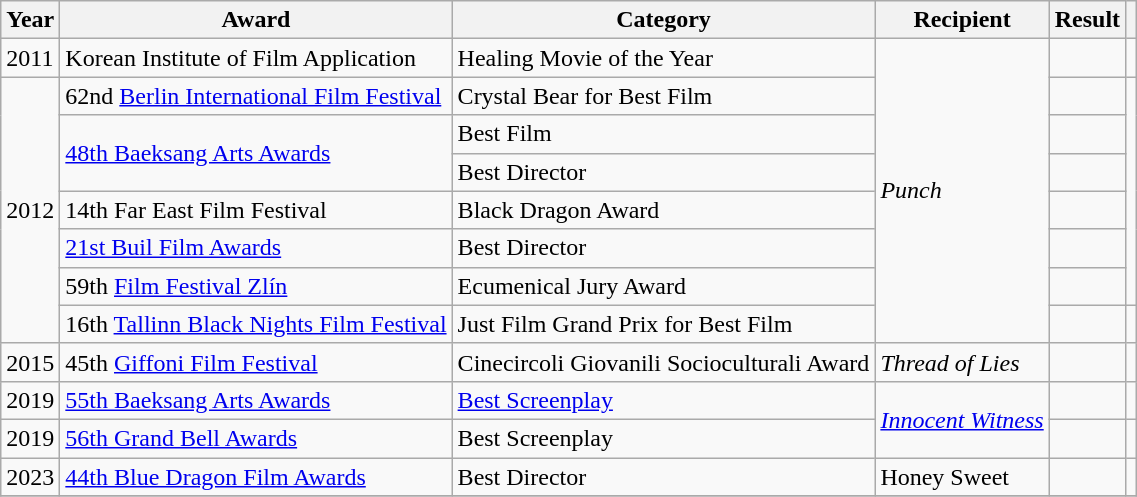<table class="wikitable sortable">
<tr>
<th scope="col">Year</th>
<th scope="col">Award</th>
<th scope="col">Category</th>
<th scope="col">Recipient</th>
<th scope="col">Result</th>
<th scope="col" class="unsortable"></th>
</tr>
<tr>
<td>2011</td>
<td>Korean Institute of Film Application</td>
<td>Healing Movie of the Year</td>
<td rowspan="8"><em>Punch</em></td>
<td></td>
<td></td>
</tr>
<tr>
<td rowspan="7">2012</td>
<td>62nd <a href='#'>Berlin International Film Festival</a></td>
<td>Crystal Bear for Best Film</td>
<td></td>
<td rowspan="6"></td>
</tr>
<tr>
<td rowspan="2"><a href='#'>48th Baeksang Arts Awards</a></td>
<td>Best Film</td>
<td></td>
</tr>
<tr>
<td>Best Director</td>
<td></td>
</tr>
<tr>
<td>14th Far East Film Festival</td>
<td>Black Dragon Award</td>
<td></td>
</tr>
<tr>
<td><a href='#'>21st Buil Film Awards</a></td>
<td>Best Director</td>
<td></td>
</tr>
<tr>
<td>59th <a href='#'>Film Festival Zlín</a></td>
<td>Ecumenical Jury Award</td>
<td></td>
</tr>
<tr>
<td>16th <a href='#'>Tallinn Black Nights Film Festival</a></td>
<td>Just Film Grand Prix for Best Film</td>
<td></td>
<td></td>
</tr>
<tr>
<td>2015</td>
<td>45th <a href='#'>Giffoni Film Festival</a></td>
<td>Cinecircoli Giovanili Socioculturali Award</td>
<td><em>Thread of Lies</em></td>
<td></td>
<td></td>
</tr>
<tr>
<td>2019</td>
<td><a href='#'>55th Baeksang Arts Awards</a></td>
<td><a href='#'>Best Screenplay</a></td>
<td rowspan="2"><em><a href='#'>Innocent Witness</a></em></td>
<td></td>
<td></td>
</tr>
<tr>
<td>2019</td>
<td><a href='#'>56th Grand Bell Awards</a></td>
<td>Best Screenplay</td>
<td></td>
<td></td>
</tr>
<tr>
<td>2023</td>
<td><a href='#'>44th Blue Dragon Film Awards</a></td>
<td>Best Director</td>
<td>Honey Sweet</td>
<td></td>
<td></td>
</tr>
<tr>
</tr>
</table>
